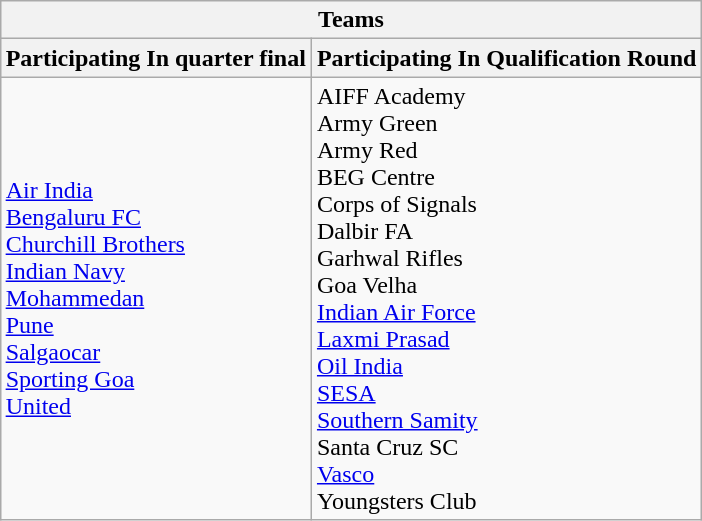<table class="wikitable" style="margin: 1em auto;">
<tr>
<th colspan="2">Teams</th>
</tr>
<tr>
<th>Participating In quarter final</th>
<th>Participating In Qualification Round</th>
</tr>
<tr>
<td><a href='#'>Air India</a><br><a href='#'>Bengaluru FC</a><br><a href='#'>Churchill Brothers</a><br><a href='#'>Indian Navy</a><br><a href='#'>Mohammedan</a><br><a href='#'>Pune</a><br><a href='#'>Salgaocar</a><br><a href='#'>Sporting Goa</a><br><a href='#'>United</a></td>
<td>AIFF Academy<br>Army Green<br>Army Red<br>BEG Centre<br>Corps of Signals<br>Dalbir FA<br> Garhwal Rifles<br>Goa Velha<br><a href='#'>Indian Air Force</a><br><a href='#'>Laxmi Prasad</a><br><a href='#'>Oil India</a><br><a href='#'>SESA</a><br><a href='#'>Southern Samity</a><br>Santa Cruz SC<br><a href='#'>Vasco</a><br>Youngsters Club</td>
</tr>
</table>
